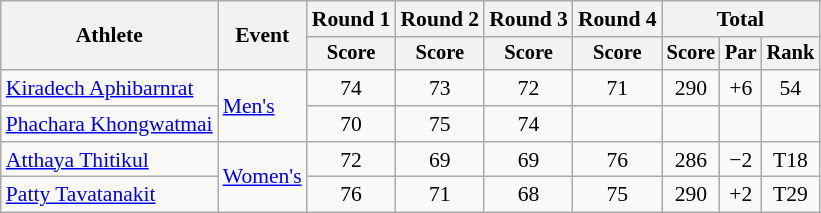<table class=wikitable style=font-size:90%;text-align:center>
<tr>
<th rowspan=2>Athlete</th>
<th rowspan=2>Event</th>
<th>Round 1</th>
<th>Round 2</th>
<th>Round 3</th>
<th>Round 4</th>
<th colspan=3>Total</th>
</tr>
<tr style=font-size:95%>
<th>Score</th>
<th>Score</th>
<th>Score</th>
<th>Score</th>
<th>Score</th>
<th>Par</th>
<th>Rank</th>
</tr>
<tr>
<td align=left><a href='#'>Kiradech Aphibarnrat</a></td>
<td align=left rowspan=2><a href='#'>Men's</a></td>
<td>74</td>
<td>73</td>
<td>72</td>
<td>71</td>
<td>290</td>
<td>+6</td>
<td>54</td>
</tr>
<tr>
<td align=left><a href='#'>Phachara Khongwatmai</a></td>
<td>70</td>
<td>75</td>
<td>74</td>
<td></td>
<td></td>
<td></td>
<td></td>
</tr>
<tr>
<td align=left><a href='#'>Atthaya Thitikul</a></td>
<td align=left rowspan=2><a href='#'>Women's</a></td>
<td>72</td>
<td>69</td>
<td>69</td>
<td>76</td>
<td>286</td>
<td>−2</td>
<td>T18</td>
</tr>
<tr>
<td align=left><a href='#'>Patty Tavatanakit</a></td>
<td>76</td>
<td>71</td>
<td>68</td>
<td>75</td>
<td>290</td>
<td>+2</td>
<td>T29</td>
</tr>
</table>
